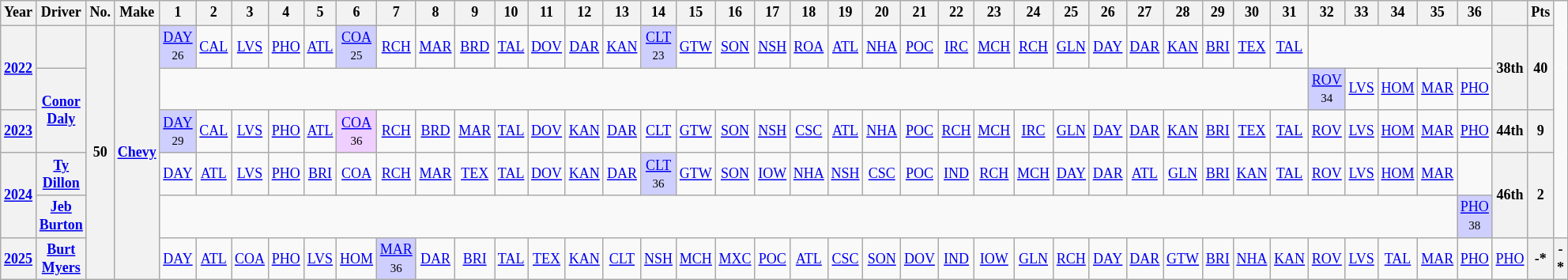<table class="wikitable" style="text-align:center; font-size:75%">
<tr>
<th>Year</th>
<th>Driver</th>
<th>No.</th>
<th>Make</th>
<th>1</th>
<th>2</th>
<th>3</th>
<th>4</th>
<th>5</th>
<th>6</th>
<th>7</th>
<th>8</th>
<th>9</th>
<th>10</th>
<th>11</th>
<th>12</th>
<th>13</th>
<th>14</th>
<th>15</th>
<th>16</th>
<th>17</th>
<th>18</th>
<th>19</th>
<th>20</th>
<th>21</th>
<th>22</th>
<th>23</th>
<th>24</th>
<th>25</th>
<th>26</th>
<th>27</th>
<th>28</th>
<th>29</th>
<th>30</th>
<th>31</th>
<th>32</th>
<th>33</th>
<th>34</th>
<th>35</th>
<th>36</th>
<th></th>
<th>Pts</th>
</tr>
<tr>
<th rowspan="2"><a href='#'>2022</a></th>
<th rowspan=1></th>
<th rowspan="6">50</th>
<th rowspan="6"><a href='#'>Chevy</a></th>
<td style="background:#CFCFFF;"><a href='#'>DAY</a><br><small>26</small></td>
<td><a href='#'>CAL</a></td>
<td><a href='#'>LVS</a></td>
<td><a href='#'>PHO</a></td>
<td><a href='#'>ATL</a></td>
<td style="background:#CFCFFF;"><a href='#'>COA</a> <br><small>25</small></td>
<td><a href='#'>RCH</a></td>
<td><a href='#'>MAR</a></td>
<td><a href='#'>BRD</a></td>
<td><a href='#'>TAL</a></td>
<td><a href='#'>DOV</a></td>
<td><a href='#'>DAR</a></td>
<td><a href='#'>KAN</a></td>
<td style="background:#CFCFFF;"><a href='#'>CLT</a><br><small>23</small></td>
<td><a href='#'>GTW</a></td>
<td><a href='#'>SON</a></td>
<td><a href='#'>NSH</a></td>
<td><a href='#'>ROA</a></td>
<td><a href='#'>ATL</a></td>
<td><a href='#'>NHA</a></td>
<td><a href='#'>POC</a></td>
<td><a href='#'>IRC</a></td>
<td><a href='#'>MCH</a></td>
<td><a href='#'>RCH</a></td>
<td><a href='#'>GLN</a></td>
<td><a href='#'>DAY</a></td>
<td><a href='#'>DAR</a></td>
<td><a href='#'>KAN</a></td>
<td><a href='#'>BRI</a></td>
<td><a href='#'>TEX</a></td>
<td><a href='#'>TAL</a></td>
<td colspan="5"></td>
<th rowspan="2">38th</th>
<th rowspan="2">40</th>
</tr>
<tr>
<th rowspan="2"><a href='#'>Conor Daly</a></th>
<td colspan="31"></td>
<td style="background:#CFCFFF;"><a href='#'>ROV</a><br><small>34</small></td>
<td><a href='#'>LVS</a></td>
<td><a href='#'>HOM</a></td>
<td><a href='#'>MAR</a></td>
<td><a href='#'>PHO</a></td>
</tr>
<tr>
<th><a href='#'>2023</a></th>
<td style="background:#CFCFFF;"><a href='#'>DAY</a><br><small>29</small></td>
<td><a href='#'>CAL</a></td>
<td><a href='#'>LVS</a></td>
<td><a href='#'>PHO</a></td>
<td><a href='#'>ATL</a></td>
<td style="background:#EFCFFF;"><a href='#'>COA</a><br><small>36</small></td>
<td><a href='#'>RCH</a></td>
<td><a href='#'>BRD</a></td>
<td><a href='#'>MAR</a></td>
<td><a href='#'>TAL</a></td>
<td><a href='#'>DOV</a></td>
<td><a href='#'>KAN</a></td>
<td><a href='#'>DAR</a></td>
<td><a href='#'>CLT</a></td>
<td><a href='#'>GTW</a></td>
<td><a href='#'>SON</a></td>
<td><a href='#'>NSH</a></td>
<td><a href='#'>CSC</a></td>
<td><a href='#'>ATL</a></td>
<td><a href='#'>NHA</a></td>
<td><a href='#'>POC</a></td>
<td><a href='#'>RCH</a></td>
<td><a href='#'>MCH</a></td>
<td><a href='#'>IRC</a></td>
<td><a href='#'>GLN</a></td>
<td><a href='#'>DAY</a></td>
<td><a href='#'>DAR</a></td>
<td><a href='#'>KAN</a></td>
<td><a href='#'>BRI</a></td>
<td><a href='#'>TEX</a></td>
<td><a href='#'>TAL</a></td>
<td><a href='#'>ROV</a></td>
<td><a href='#'>LVS</a></td>
<td><a href='#'>HOM</a></td>
<td><a href='#'>MAR</a></td>
<td><a href='#'>PHO</a></td>
<th>44th</th>
<th>9</th>
</tr>
<tr>
<th rowspan=2><a href='#'>2024</a></th>
<th><a href='#'>Ty Dillon</a></th>
<td><a href='#'>DAY</a></td>
<td><a href='#'>ATL</a></td>
<td><a href='#'>LVS</a></td>
<td><a href='#'>PHO</a></td>
<td><a href='#'>BRI</a></td>
<td><a href='#'>COA</a></td>
<td><a href='#'>RCH</a></td>
<td><a href='#'>MAR</a></td>
<td><a href='#'>TEX</a></td>
<td><a href='#'>TAL</a></td>
<td><a href='#'>DOV</a></td>
<td><a href='#'>KAN</a></td>
<td><a href='#'>DAR</a></td>
<td style="background:#CFCFFF;"><a href='#'>CLT</a><br><small>36</small></td>
<td><a href='#'>GTW</a></td>
<td><a href='#'>SON</a></td>
<td><a href='#'>IOW</a></td>
<td><a href='#'>NHA</a></td>
<td><a href='#'>NSH</a></td>
<td><a href='#'>CSC</a></td>
<td><a href='#'>POC</a></td>
<td><a href='#'>IND</a></td>
<td><a href='#'>RCH</a></td>
<td><a href='#'>MCH</a></td>
<td><a href='#'>DAY</a></td>
<td><a href='#'>DAR</a></td>
<td><a href='#'>ATL</a></td>
<td><a href='#'>GLN</a></td>
<td><a href='#'>BRI</a></td>
<td><a href='#'>KAN</a></td>
<td><a href='#'>TAL</a></td>
<td><a href='#'>ROV</a></td>
<td><a href='#'>LVS</a></td>
<td><a href='#'>HOM</a></td>
<td><a href='#'>MAR</a></td>
<td></td>
<th rowspan=2>46th</th>
<th rowspan=2>2</th>
</tr>
<tr>
<th><a href='#'>Jeb Burton</a></th>
<td colspan=35></td>
<td style="background:#CFCFFF;"><a href='#'>PHO</a><br><small>38</small></td>
</tr>
<tr>
<th><a href='#'>2025</a></th>
<th><a href='#'>Burt Myers</a></th>
<td><a href='#'>DAY</a></td>
<td><a href='#'>ATL</a></td>
<td><a href='#'>COA</a></td>
<td><a href='#'>PHO</a></td>
<td><a href='#'>LVS</a></td>
<td><a href='#'>HOM</a></td>
<td style="background:#CFCFFF;"><a href='#'>MAR</a><br><small>36</small></td>
<td><a href='#'>DAR</a></td>
<td><a href='#'>BRI</a></td>
<td><a href='#'>TAL</a></td>
<td><a href='#'>TEX</a></td>
<td><a href='#'>KAN</a></td>
<td><a href='#'>CLT</a></td>
<td><a href='#'>NSH</a></td>
<td><a href='#'>MCH</a></td>
<td><a href='#'>MXC</a></td>
<td><a href='#'>POC</a></td>
<td><a href='#'>ATL</a></td>
<td><a href='#'>CSC</a></td>
<td><a href='#'>SON</a></td>
<td><a href='#'>DOV</a></td>
<td><a href='#'>IND</a></td>
<td><a href='#'>IOW</a></td>
<td><a href='#'>GLN</a></td>
<td><a href='#'>RCH</a></td>
<td><a href='#'>DAY</a></td>
<td><a href='#'>DAR</a></td>
<td><a href='#'>GTW</a></td>
<td><a href='#'>BRI</a></td>
<td><a href='#'>NHA</a></td>
<td><a href='#'>KAN</a></td>
<td><a href='#'>ROV</a></td>
<td><a href='#'>LVS</a></td>
<td><a href='#'>TAL</a></td>
<td><a href='#'>MAR</a></td>
<td><a href='#'>PHO</a></td>
<td><a href='#'>PHO</a></td>
<th>-*</th>
<th>-*</th>
</tr>
</table>
